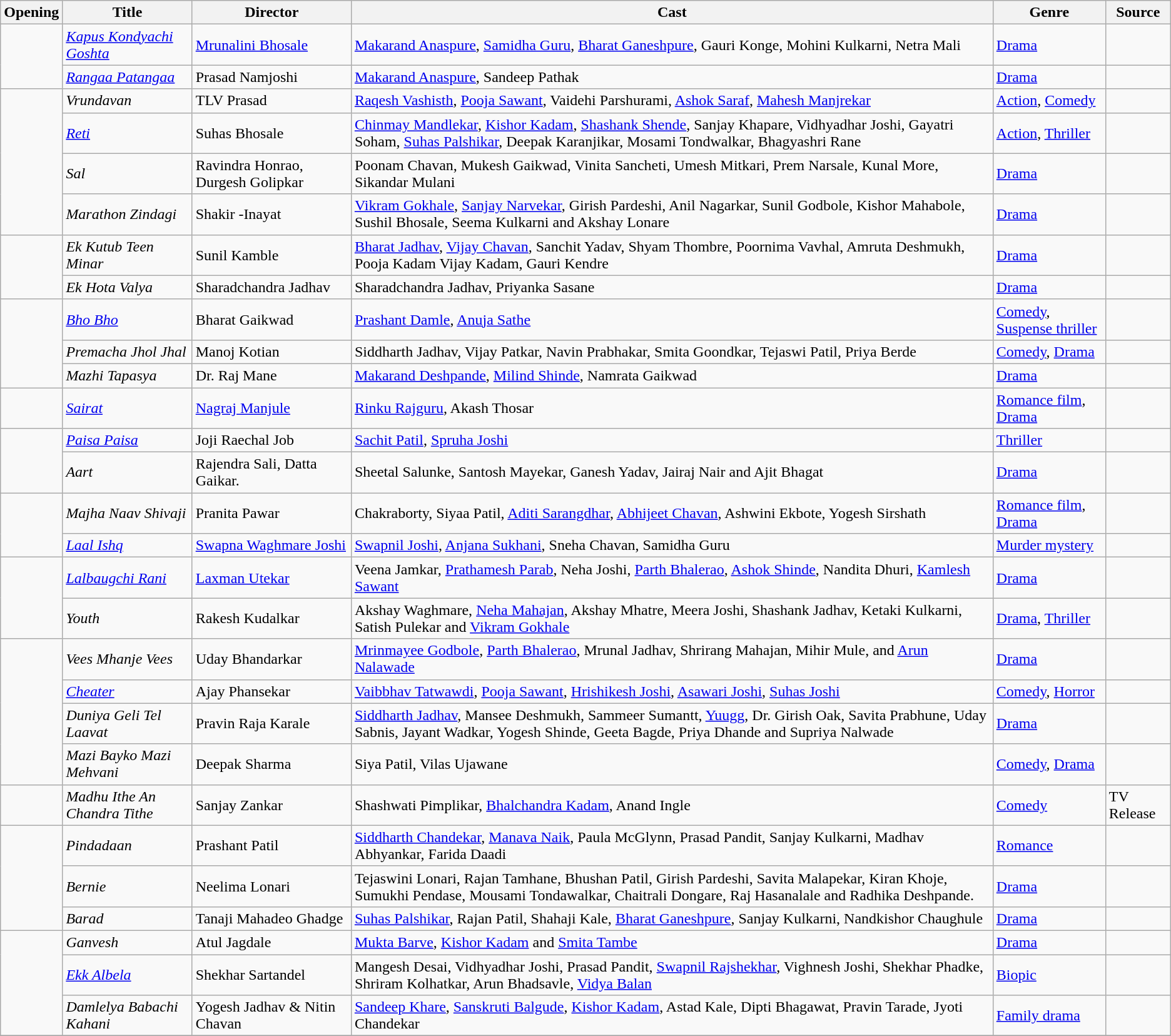<table class="wikitable sortable">
<tr>
<th>Opening</th>
<th>Title</th>
<th>Director</th>
<th>Cast</th>
<th>Genre</th>
<th>Source</th>
</tr>
<tr>
<td rowspan=2></td>
<td><em> <a href='#'>Kapus Kondyachi Goshta</a></em></td>
<td><a href='#'>Mrunalini Bhosale</a></td>
<td><a href='#'>Makarand Anaspure</a>, <a href='#'>Samidha Guru</a>, <a href='#'>Bharat Ganeshpure</a>, Gauri Konge, Mohini Kulkarni, Netra Mali</td>
<td><a href='#'>Drama</a></td>
<td></td>
</tr>
<tr>
<td><em> <a href='#'>Rangaa Patangaa</a></em></td>
<td>Prasad Namjoshi</td>
<td><a href='#'>Makarand Anaspure</a>, Sandeep Pathak</td>
<td><a href='#'>Drama</a></td>
<td></td>
</tr>
<tr>
<td rowspan=4></td>
<td><em>Vrundavan</em></td>
<td>TLV Prasad</td>
<td><a href='#'>Raqesh Vashisth</a>, <a href='#'>Pooja Sawant</a>, Vaidehi Parshurami, <a href='#'>Ashok Saraf</a>, <a href='#'>Mahesh Manjrekar</a></td>
<td><a href='#'>Action</a>, <a href='#'>Comedy</a></td>
<td></td>
</tr>
<tr>
<td><em><a href='#'>Reti</a></em></td>
<td>Suhas Bhosale</td>
<td><a href='#'>Chinmay Mandlekar</a>, <a href='#'>Kishor Kadam</a>, <a href='#'>Shashank Shende</a>, Sanjay Khapare, Vidhyadhar Joshi, Gayatri Soham, <a href='#'>Suhas Palshikar</a>, Deepak Karanjikar, Mosami Tondwalkar, Bhagyashri Rane</td>
<td><a href='#'>Action</a>, <a href='#'>Thriller</a></td>
<td></td>
</tr>
<tr>
<td><em>Sal</em></td>
<td>Ravindra Honrao, Durgesh Golipkar</td>
<td>Poonam Chavan, Mukesh Gaikwad, Vinita Sancheti, Umesh Mitkari, Prem Narsale, Kunal More, Sikandar Mulani</td>
<td><a href='#'>Drama</a></td>
<td></td>
</tr>
<tr>
<td><em>Marathon Zindagi</em></td>
<td>Shakir -Inayat</td>
<td><a href='#'>Vikram Gokhale</a>, <a href='#'>Sanjay Narvekar</a>,  Girish Pardeshi, Anil Nagarkar, Sunil Godbole, Kishor Mahabole, Sushil Bhosale, Seema Kulkarni and Akshay Lonare</td>
<td><a href='#'>Drama</a></td>
<td></td>
</tr>
<tr>
<td rowspan=2></td>
<td><em>Ek Kutub Teen Minar</em></td>
<td>Sunil Kamble</td>
<td><a href='#'>Bharat Jadhav</a>, <a href='#'>Vijay Chavan</a>, Sanchit Yadav, Shyam Thombre, Poornima Vavhal, Amruta Deshmukh, Pooja Kadam Vijay Kadam, Gauri Kendre</td>
<td><a href='#'>Drama</a></td>
<td></td>
</tr>
<tr>
<td><em>Ek Hota Valya</em></td>
<td>Sharadchandra Jadhav</td>
<td>Sharadchandra Jadhav, Priyanka Sasane</td>
<td><a href='#'>Drama</a></td>
<td></td>
</tr>
<tr>
<td rowspan=3></td>
<td><em><a href='#'>Bho Bho</a></em></td>
<td>Bharat Gaikwad</td>
<td><a href='#'>Prashant Damle</a>, <a href='#'>Anuja Sathe</a></td>
<td><a href='#'>Comedy</a>, <a href='#'>Suspense thriller</a></td>
<td></td>
</tr>
<tr>
<td><em>Premacha Jhol Jhal</em></td>
<td>Manoj Kotian</td>
<td>Siddharth Jadhav, Vijay Patkar, Navin Prabhakar, Smita Goondkar, Tejaswi Patil, Priya Berde</td>
<td><a href='#'>Comedy</a>, <a href='#'>Drama</a></td>
<td></td>
</tr>
<tr>
<td><em>Mazhi Tapasya</em></td>
<td>Dr. Raj Mane</td>
<td><a href='#'>Makarand Deshpande</a>, <a href='#'>Milind Shinde</a>, Namrata Gaikwad</td>
<td><a href='#'>Drama</a></td>
<td></td>
</tr>
<tr>
<td rowspan=1></td>
<td><em><a href='#'>Sairat</a></em></td>
<td><a href='#'>Nagraj Manjule</a></td>
<td><a href='#'>Rinku Rajguru</a>, Akash Thosar</td>
<td><a href='#'>Romance film</a>, <a href='#'>Drama</a></td>
<td></td>
</tr>
<tr>
<td rowspan=2></td>
<td><em><a href='#'>Paisa Paisa</a></em></td>
<td>Joji Raechal Job</td>
<td><a href='#'>Sachit Patil</a>, <a href='#'>Spruha Joshi</a></td>
<td><a href='#'>Thriller</a></td>
<td></td>
</tr>
<tr>
<td><em>Aart</em></td>
<td>Rajendra Sali, Datta Gaikar.</td>
<td>Sheetal Salunke, Santosh Mayekar, Ganesh Yadav, Jairaj Nair and Ajit Bhagat</td>
<td><a href='#'>Drama</a></td>
<td></td>
</tr>
<tr>
<td rowspan=2></td>
<td><em>Majha Naav Shivaji</em></td>
<td>Pranita Pawar</td>
<td>Chakraborty, Siyaa Patil, <a href='#'>Aditi Sarangdhar</a>, <a href='#'>Abhijeet Chavan</a>, Ashwini Ekbote, Yogesh Sirshath</td>
<td><a href='#'>Romance film</a>, <a href='#'>Drama</a></td>
<td></td>
</tr>
<tr>
<td><a href='#'><em>Laal Ishq</em></a></td>
<td><a href='#'>Swapna Waghmare Joshi</a></td>
<td><a href='#'>Swapnil Joshi</a>, <a href='#'>Anjana Sukhani</a>, Sneha Chavan, Samidha Guru</td>
<td><a href='#'>Murder mystery</a></td>
<td></td>
</tr>
<tr>
<td rowspan=2></td>
<td><em><a href='#'>Lalbaugchi Rani</a></em></td>
<td><a href='#'>Laxman Utekar</a></td>
<td>Veena Jamkar, <a href='#'>Prathamesh Parab</a>, Neha Joshi, <a href='#'>Parth Bhalerao</a>, <a href='#'>Ashok Shinde</a>, Nandita Dhuri, <a href='#'>Kamlesh Sawant</a></td>
<td><a href='#'>Drama</a></td>
<td></td>
</tr>
<tr>
<td><em>Youth</em></td>
<td>Rakesh Kudalkar</td>
<td>Akshay Waghmare, <a href='#'>Neha Mahajan</a>, Akshay Mhatre, Meera Joshi, Shashank Jadhav, Ketaki Kulkarni, Satish Pulekar and <a href='#'>Vikram Gokhale</a></td>
<td><a href='#'>Drama</a>, <a href='#'>Thriller</a></td>
<td></td>
</tr>
<tr>
<td rowspan=4></td>
<td><em>Vees Mhanje Vees</em></td>
<td>Uday Bhandarkar</td>
<td><a href='#'>Mrinmayee Godbole</a>, <a href='#'>Parth Bhalerao</a>, Mrunal Jadhav, Shrirang Mahajan, Mihir Mule, and <a href='#'>Arun Nalawade</a></td>
<td><a href='#'>Drama</a></td>
<td><br></td>
</tr>
<tr>
<td><em><a href='#'>Cheater</a></em></td>
<td>Ajay Phansekar</td>
<td><a href='#'>Vaibbhav Tatwawdi</a>, <a href='#'>Pooja Sawant</a>, <a href='#'>Hrishikesh Joshi</a>, <a href='#'>Asawari Joshi</a>, <a href='#'>Suhas Joshi</a></td>
<td><a href='#'>Comedy</a>, <a href='#'>Horror</a></td>
<td></td>
</tr>
<tr>
<td><em>Duniya Geli Tel Laavat</em></td>
<td>Pravin Raja Karale</td>
<td><a href='#'>Siddharth Jadhav</a>, Mansee Deshmukh, Sammeer Sumantt, <a href='#'>Yuugg</a>, Dr. Girish Oak, Savita Prabhune, Uday Sabnis, Jayant Wadkar, Yogesh Shinde, Geeta Bagde, Priya Dhande and Supriya Nalwade</td>
<td><a href='#'>Drama</a></td>
<td></td>
</tr>
<tr>
<td><em>Mazi Bayko Mazi Mehvani</em></td>
<td>Deepak Sharma</td>
<td>Siya Patil, Vilas Ujawane</td>
<td><a href='#'>Comedy</a>, <a href='#'>Drama</a></td>
<td></td>
</tr>
<tr>
<td rowspan=1></td>
<td><em>Madhu Ithe An Chandra Tithe</em></td>
<td>Sanjay Zankar</td>
<td>Shashwati Pimplikar, <a href='#'>Bhalchandra Kadam</a>, Anand Ingle</td>
<td><a href='#'>Comedy</a></td>
<td>TV Release<br></td>
</tr>
<tr>
<td rowspan=3></td>
<td><em>Pindadaan</em></td>
<td>Prashant Patil</td>
<td><a href='#'>Siddharth Chandekar</a>, <a href='#'>Manava Naik</a>, Paula McGlynn, Prasad Pandit, Sanjay Kulkarni, Madhav Abhyankar, Farida Daadi</td>
<td><a href='#'>Romance</a></td>
<td><br></td>
</tr>
<tr>
<td><em>Bernie</em></td>
<td>Neelima Lonari</td>
<td>Tejaswini Lonari, Rajan Tamhane, Bhushan Patil, Girish Pardeshi, Savita Malapekar, Kiran Khoje, Sumukhi Pendase, Mousami Tondawalkar, Chaitrali Dongare, Raj Hasanalale and Radhika Deshpande.</td>
<td><a href='#'>Drama</a></td>
<td><br></td>
</tr>
<tr>
<td><em>Barad</em></td>
<td>Tanaji Mahadeo Ghadge</td>
<td><a href='#'>Suhas Palshikar</a>, Rajan Patil, Shahaji Kale, <a href='#'>Bharat Ganeshpure</a>, Sanjay Kulkarni, Nandkishor Chaughule</td>
<td><a href='#'>Drama</a></td>
<td></td>
</tr>
<tr>
<td rowspan=3></td>
<td><em>Ganvesh</em></td>
<td>Atul Jagdale</td>
<td><a href='#'>Mukta Barve</a>, <a href='#'>Kishor Kadam</a> and <a href='#'>Smita Tambe</a></td>
<td><a href='#'>Drama</a></td>
<td><br></td>
</tr>
<tr>
<td><em><a href='#'>Ekk Albela</a></em></td>
<td>Shekhar Sartandel</td>
<td>Mangesh Desai, Vidhyadhar Joshi, Prasad Pandit, <a href='#'>Swapnil Rajshekhar</a>, Vighnesh Joshi, Shekhar Phadke, Shriram Kolhatkar, Arun Bhadsavle, <a href='#'>Vidya Balan</a></td>
<td><a href='#'>Biopic</a></td>
<td></td>
</tr>
<tr>
<td><em>Damlelya Babachi Kahani</em></td>
<td>Yogesh Jadhav & Nitin Chavan</td>
<td><a href='#'>Sandeep Khare</a>, <a href='#'>Sanskruti Balgude</a>, <a href='#'>Kishor Kadam</a>, Astad Kale, Dipti Bhagawat, Pravin Tarade, Jyoti Chandekar</td>
<td><a href='#'>Family drama</a></td>
<td></td>
</tr>
<tr>
</tr>
</table>
